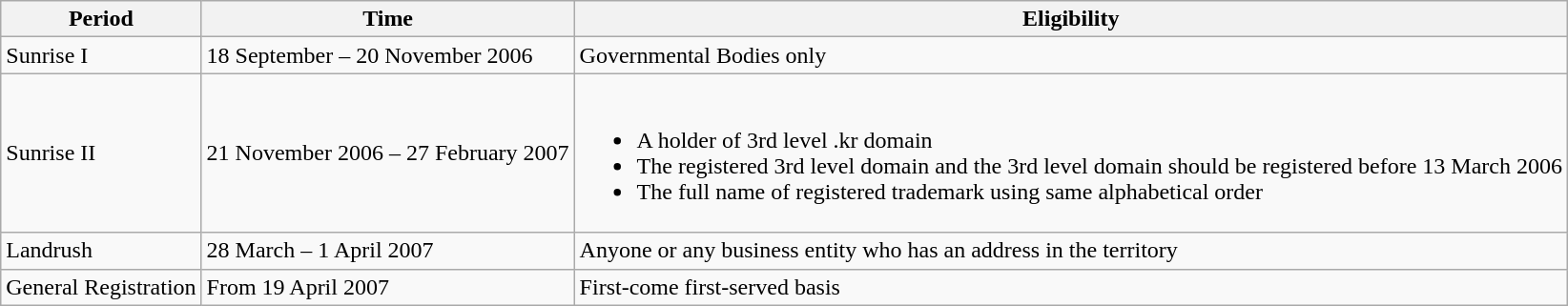<table class="wikitable">
<tr>
<th>Period</th>
<th>Time</th>
<th>Eligibility</th>
</tr>
<tr>
<td>Sunrise I</td>
<td>18 September – 20 November 2006</td>
<td>Governmental Bodies only</td>
</tr>
<tr>
<td>Sunrise II</td>
<td>21 November 2006 – 27 February 2007</td>
<td><br><ul><li>A holder of 3rd level .kr domain</li><li>The registered 3rd level domain and the 3rd level domain should be registered before 13 March 2006</li><li>The full name of registered trademark using same alphabetical order</li></ul></td>
</tr>
<tr>
<td>Landrush</td>
<td>28 March – 1 April 2007</td>
<td>Anyone or any business entity who has an address in the territory</td>
</tr>
<tr>
<td>General Registration</td>
<td>From 19 April 2007</td>
<td>First-come first-served basis</td>
</tr>
</table>
